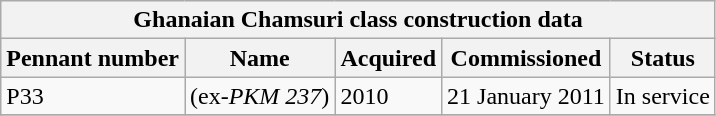<table class=wikitable>
<tr>
<th colspan="5" align="center">Ghanaian Chamsuri class construction data</th>
</tr>
<tr>
<th>Pennant number</th>
<th>Name</th>
<th>Acquired</th>
<th>Commissioned</th>
<th>Status</th>
</tr>
<tr>
<td>P33</td>
<td> (ex-<em>PKM 237</em>)</td>
<td>2010</td>
<td>21 January 2011</td>
<td>In service</td>
</tr>
<tr>
</tr>
</table>
